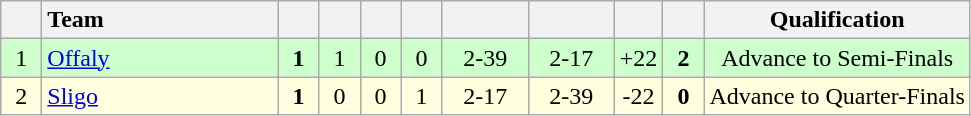<table class="wikitable" style="text-align:center">
<tr>
<th width=20></th>
<th width=150 style="text-align:left;">Team</th>
<th width=20></th>
<th width=20></th>
<th width=20></th>
<th width=20></th>
<th width=50></th>
<th width=50></th>
<th width=20></th>
<th width=20></th>
<th>Qualification</th>
</tr>
<tr style="background:#ccffcc">
<td>1</td>
<td align=left> <a href='#'>Offaly</a></td>
<td><strong>1</strong></td>
<td>1</td>
<td>0</td>
<td>0</td>
<td>2-39</td>
<td>2-17</td>
<td>+22</td>
<td><strong>2</strong></td>
<td>Advance to Semi-Finals</td>
</tr>
<tr style="background:#FFFFE0">
<td>2</td>
<td align="left"> <a href='#'>Sligo</a></td>
<td><strong>1</strong></td>
<td>0</td>
<td>0</td>
<td>1</td>
<td>2-17</td>
<td>2-39</td>
<td>-22</td>
<td><strong>0</strong></td>
<td>Advance to Quarter-Finals</td>
</tr>
</table>
